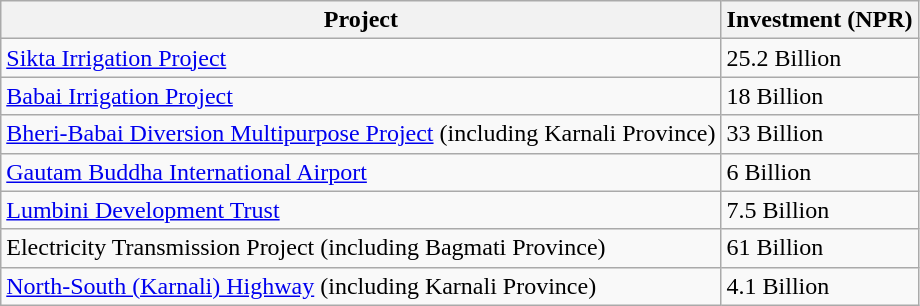<table class="wikitable">
<tr>
<th>Project</th>
<th>Investment (NPR)</th>
</tr>
<tr>
<td><a href='#'>Sikta Irrigation Project</a></td>
<td>25.2 Billion</td>
</tr>
<tr>
<td><a href='#'>Babai Irrigation Project</a></td>
<td>18 Billion</td>
</tr>
<tr>
<td><a href='#'>Bheri-Babai Diversion Multipurpose Project</a> (including Karnali Province)</td>
<td>33 Billion</td>
</tr>
<tr>
<td><a href='#'>Gautam Buddha International Airport</a></td>
<td>6 Billion</td>
</tr>
<tr>
<td><a href='#'>Lumbini Development Trust</a></td>
<td>7.5 Billion</td>
</tr>
<tr>
<td>Electricity Transmission Project (including Bagmati Province)</td>
<td>61 Billion</td>
</tr>
<tr>
<td><a href='#'>North-South (Karnali) Highway</a> (including Karnali Province)</td>
<td>4.1 Billion</td>
</tr>
</table>
